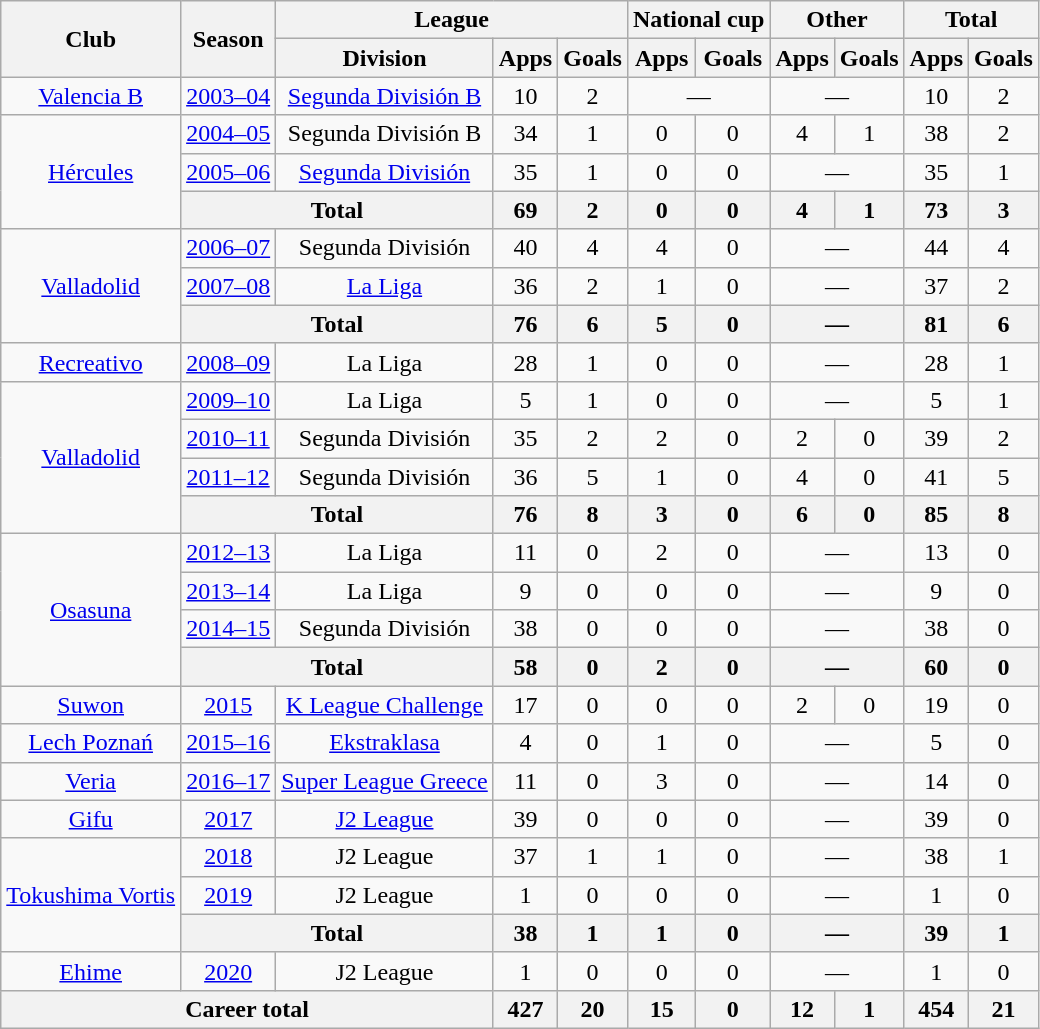<table class="wikitable" style="text-align: center;">
<tr>
<th rowspan="2">Club</th>
<th rowspan="2">Season</th>
<th colspan="3">League</th>
<th colspan="2">National cup</th>
<th colspan="2">Other</th>
<th colspan="2">Total</th>
</tr>
<tr>
<th>Division</th>
<th>Apps</th>
<th>Goals</th>
<th>Apps</th>
<th>Goals</th>
<th>Apps</th>
<th>Goals</th>
<th>Apps</th>
<th>Goals</th>
</tr>
<tr>
<td><a href='#'>Valencia B</a></td>
<td><a href='#'>2003–04</a></td>
<td><a href='#'>Segunda División B</a></td>
<td>10</td>
<td>2</td>
<td colspan="2">—</td>
<td colspan="2">—</td>
<td>10</td>
<td>2</td>
</tr>
<tr>
<td rowspan="3"><a href='#'>Hércules</a></td>
<td><a href='#'>2004–05</a></td>
<td>Segunda División B</td>
<td>34</td>
<td>1</td>
<td>0</td>
<td>0</td>
<td>4</td>
<td>1</td>
<td>38</td>
<td>2</td>
</tr>
<tr>
<td><a href='#'>2005–06</a></td>
<td><a href='#'>Segunda División</a></td>
<td>35</td>
<td>1</td>
<td>0</td>
<td>0</td>
<td colspan="2">—</td>
<td>35</td>
<td>1</td>
</tr>
<tr>
<th colspan="2">Total</th>
<th>69</th>
<th>2</th>
<th>0</th>
<th>0</th>
<th>4</th>
<th>1</th>
<th>73</th>
<th>3</th>
</tr>
<tr>
<td rowspan="3"><a href='#'>Valladolid</a></td>
<td><a href='#'>2006–07</a></td>
<td>Segunda División</td>
<td>40</td>
<td>4</td>
<td>4</td>
<td>0</td>
<td colspan="2">—</td>
<td>44</td>
<td>4</td>
</tr>
<tr>
<td><a href='#'>2007–08</a></td>
<td><a href='#'>La Liga</a></td>
<td>36</td>
<td>2</td>
<td>1</td>
<td>0</td>
<td colspan="2">—</td>
<td>37</td>
<td>2</td>
</tr>
<tr>
<th colspan="2">Total</th>
<th>76</th>
<th>6</th>
<th>5</th>
<th>0</th>
<th colspan="2">—</th>
<th>81</th>
<th>6</th>
</tr>
<tr>
<td><a href='#'>Recreativo</a></td>
<td><a href='#'>2008–09</a></td>
<td>La Liga</td>
<td>28</td>
<td>1</td>
<td>0</td>
<td>0</td>
<td colspan="2">—</td>
<td>28</td>
<td>1</td>
</tr>
<tr>
<td rowspan="4"><a href='#'>Valladolid</a></td>
<td><a href='#'>2009–10</a></td>
<td>La Liga</td>
<td>5</td>
<td>1</td>
<td>0</td>
<td>0</td>
<td colspan="2">—</td>
<td>5</td>
<td>1</td>
</tr>
<tr>
<td><a href='#'>2010–11</a></td>
<td>Segunda División</td>
<td>35</td>
<td>2</td>
<td>2</td>
<td>0</td>
<td>2</td>
<td>0</td>
<td>39</td>
<td>2</td>
</tr>
<tr>
<td><a href='#'>2011–12</a></td>
<td>Segunda División</td>
<td>36</td>
<td>5</td>
<td>1</td>
<td>0</td>
<td>4</td>
<td>0</td>
<td>41</td>
<td>5</td>
</tr>
<tr>
<th colspan="2">Total</th>
<th>76</th>
<th>8</th>
<th>3</th>
<th>0</th>
<th>6</th>
<th>0</th>
<th>85</th>
<th>8</th>
</tr>
<tr>
<td rowspan="4"><a href='#'>Osasuna</a></td>
<td><a href='#'>2012–13</a></td>
<td>La Liga</td>
<td>11</td>
<td>0</td>
<td>2</td>
<td>0</td>
<td colspan="2">—</td>
<td>13</td>
<td>0</td>
</tr>
<tr>
<td><a href='#'>2013–14</a></td>
<td>La Liga</td>
<td>9</td>
<td>0</td>
<td>0</td>
<td>0</td>
<td colspan="2">—</td>
<td>9</td>
<td>0</td>
</tr>
<tr>
<td><a href='#'>2014–15</a></td>
<td>Segunda División</td>
<td>38</td>
<td>0</td>
<td>0</td>
<td>0</td>
<td colspan="2">—</td>
<td>38</td>
<td>0</td>
</tr>
<tr>
<th colspan="2">Total</th>
<th>58</th>
<th>0</th>
<th>2</th>
<th>0</th>
<th colspan="2">—</th>
<th>60</th>
<th>0</th>
</tr>
<tr>
<td><a href='#'>Suwon</a></td>
<td><a href='#'>2015</a></td>
<td><a href='#'>K League Challenge</a></td>
<td>17</td>
<td>0</td>
<td>0</td>
<td>0</td>
<td>2</td>
<td>0</td>
<td>19</td>
<td>0</td>
</tr>
<tr>
<td><a href='#'>Lech Poznań</a></td>
<td><a href='#'>2015–16</a></td>
<td><a href='#'>Ekstraklasa</a></td>
<td>4</td>
<td>0</td>
<td>1</td>
<td>0</td>
<td colspan="2">—</td>
<td>5</td>
<td>0</td>
</tr>
<tr>
<td><a href='#'>Veria</a></td>
<td><a href='#'>2016–17</a></td>
<td><a href='#'>Super League Greece</a></td>
<td>11</td>
<td>0</td>
<td>3</td>
<td>0</td>
<td colspan="2">—</td>
<td>14</td>
<td>0</td>
</tr>
<tr>
<td><a href='#'>Gifu</a></td>
<td><a href='#'>2017</a></td>
<td><a href='#'>J2 League</a></td>
<td>39</td>
<td>0</td>
<td>0</td>
<td>0</td>
<td colspan="2">—</td>
<td>39</td>
<td>0</td>
</tr>
<tr>
<td rowspan="3"><a href='#'>Tokushima Vortis</a></td>
<td><a href='#'>2018</a></td>
<td>J2 League</td>
<td>37</td>
<td>1</td>
<td>1</td>
<td>0</td>
<td colspan="2">—</td>
<td>38</td>
<td>1</td>
</tr>
<tr>
<td><a href='#'>2019</a></td>
<td>J2 League</td>
<td>1</td>
<td>0</td>
<td>0</td>
<td>0</td>
<td colspan="2">—</td>
<td>1</td>
<td>0</td>
</tr>
<tr>
<th colspan="2">Total</th>
<th>38</th>
<th>1</th>
<th>1</th>
<th>0</th>
<th colspan="2">—</th>
<th>39</th>
<th>1</th>
</tr>
<tr>
<td><a href='#'>Ehime</a></td>
<td><a href='#'>2020</a></td>
<td>J2 League</td>
<td>1</td>
<td>0</td>
<td>0</td>
<td>0</td>
<td colspan="2">—</td>
<td>1</td>
<td>0</td>
</tr>
<tr>
<th colspan="3">Career total</th>
<th>427</th>
<th>20</th>
<th>15</th>
<th>0</th>
<th>12</th>
<th>1</th>
<th>454</th>
<th>21</th>
</tr>
</table>
